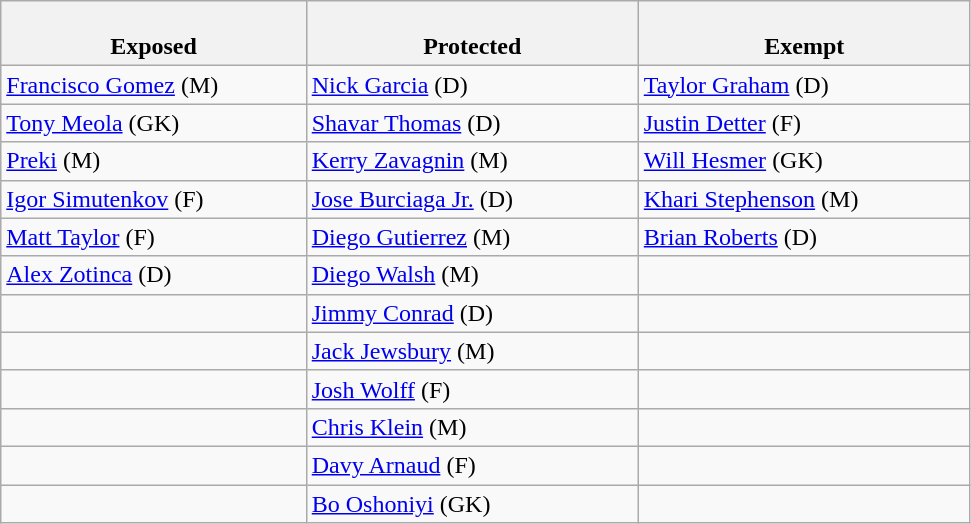<table class="wikitable">
<tr>
<th style="width:23%"><br>Exposed</th>
<th style="width:25%"><br>Protected</th>
<th style="width:25%"><br>Exempt</th>
</tr>
<tr>
<td><a href='#'>Francisco Gomez</a> (M)</td>
<td><a href='#'>Nick Garcia</a> (D)</td>
<td><a href='#'>Taylor Graham</a> (D)</td>
</tr>
<tr>
<td><a href='#'>Tony Meola</a> (GK)</td>
<td><a href='#'>Shavar Thomas</a> (D)</td>
<td><a href='#'>Justin Detter</a> (F)</td>
</tr>
<tr>
<td><a href='#'>Preki</a> (M)</td>
<td><a href='#'>Kerry Zavagnin</a> (M)</td>
<td><a href='#'>Will Hesmer</a> (GK)</td>
</tr>
<tr>
<td><a href='#'>Igor Simutenkov</a> (F)</td>
<td><a href='#'>Jose Burciaga Jr.</a> (D)</td>
<td><a href='#'>Khari Stephenson</a> (M)</td>
</tr>
<tr>
<td><a href='#'>Matt Taylor</a> (F)</td>
<td><a href='#'>Diego Gutierrez</a> (M)</td>
<td><a href='#'>Brian Roberts</a> (D)</td>
</tr>
<tr>
<td><a href='#'>Alex Zotinca</a> (D)</td>
<td><a href='#'>Diego Walsh</a> (M)</td>
<td></td>
</tr>
<tr>
<td></td>
<td><a href='#'>Jimmy Conrad</a> (D)</td>
<td></td>
</tr>
<tr>
<td></td>
<td><a href='#'>Jack Jewsbury</a> (M)</td>
<td></td>
</tr>
<tr>
<td></td>
<td><a href='#'>Josh Wolff</a> (F)</td>
<td></td>
</tr>
<tr>
<td></td>
<td><a href='#'>Chris Klein</a> (M)</td>
<td></td>
</tr>
<tr>
<td></td>
<td><a href='#'>Davy Arnaud</a> (F)</td>
<td></td>
</tr>
<tr>
<td></td>
<td><a href='#'>Bo Oshoniyi</a> (GK)</td>
<td></td>
</tr>
</table>
